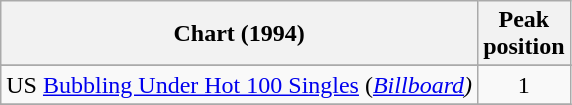<table class="wikitable sortable">
<tr>
<th>Chart (1994)</th>
<th>Peak<br>position</th>
</tr>
<tr>
</tr>
<tr>
<td>US <a href='#'>Bubbling Under Hot 100 Singles</a> (<em><a href='#'>Billboard</a>)</em></td>
<td align="center">1</td>
</tr>
<tr>
</tr>
</table>
